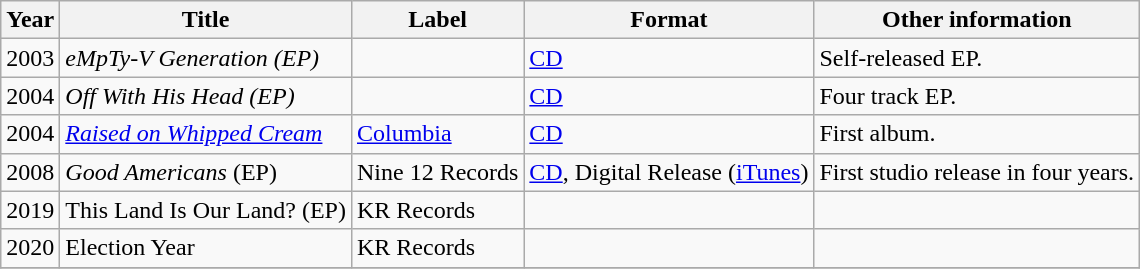<table class="wikitable" Style="margin">
<tr>
<th>Year</th>
<th>Title</th>
<th>Label</th>
<th>Format</th>
<th>Other information</th>
</tr>
<tr>
<td>2003</td>
<td><em>eMpTy-V Generation (EP)</em></td>
<td></td>
<td><a href='#'>CD</a></td>
<td>Self-released EP.</td>
</tr>
<tr>
<td>2004</td>
<td><em>Off With His Head (EP)</em></td>
<td></td>
<td><a href='#'>CD</a></td>
<td>Four track EP.</td>
</tr>
<tr>
<td>2004</td>
<td><em><a href='#'>Raised on Whipped Cream</a></em></td>
<td><a href='#'>Columbia</a></td>
<td><a href='#'>CD</a></td>
<td>First album.</td>
</tr>
<tr>
<td>2008</td>
<td><em>Good Americans</em> (EP)</td>
<td>Nine 12 Records</td>
<td><a href='#'>CD</a>, Digital Release (<a href='#'>iTunes</a>)</td>
<td>First studio release in four years.</td>
</tr>
<tr>
<td>2019</td>
<td>This Land Is Our Land? (EP)</td>
<td>KR Records</td>
<td></td>
<td></td>
</tr>
<tr>
<td>2020</td>
<td>Election Year</td>
<td>KR Records</td>
<td></td>
<td></td>
</tr>
<tr>
</tr>
</table>
